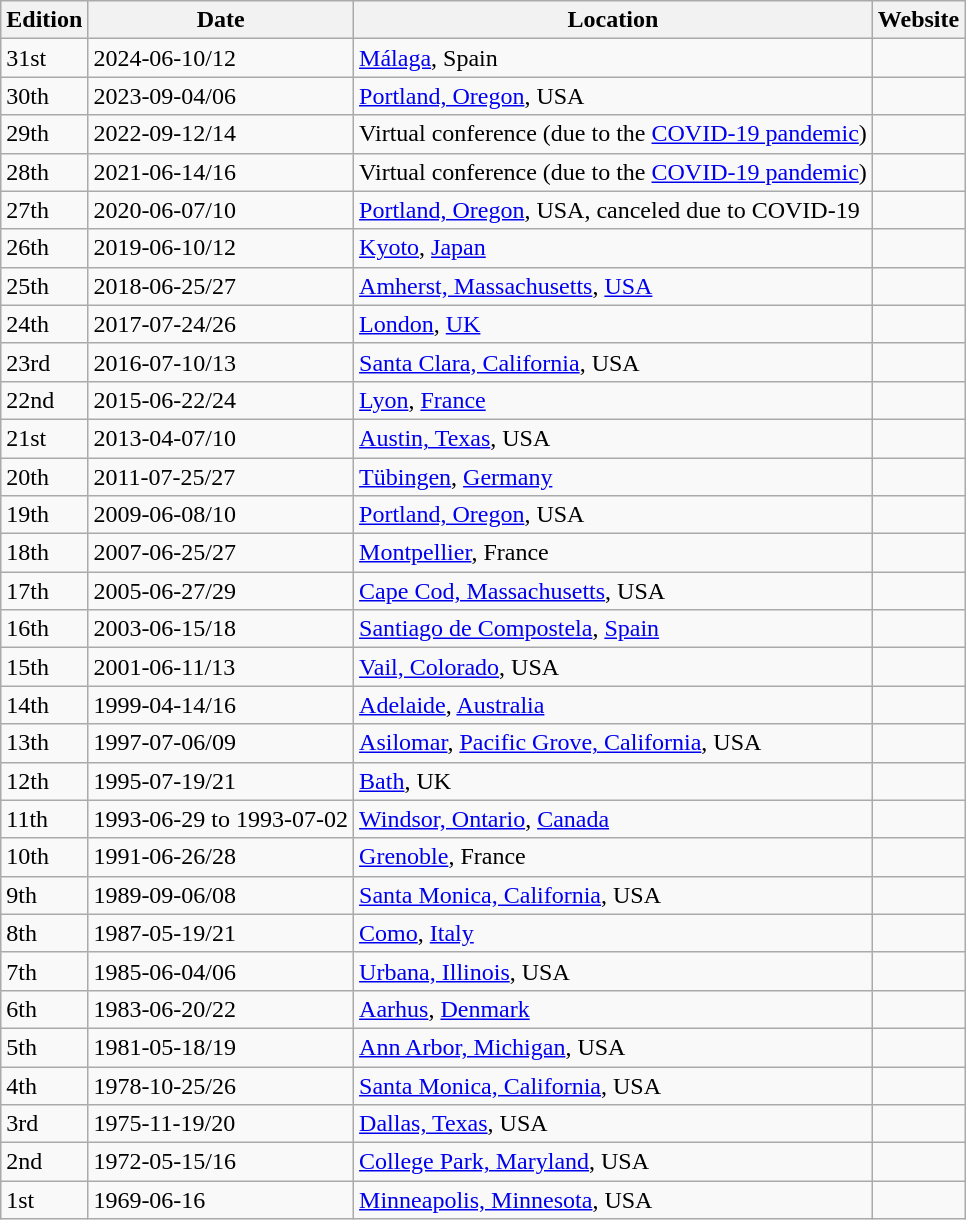<table class="wikitable">
<tr>
<th>Edition</th>
<th>Date</th>
<th>Location</th>
<th>Website</th>
</tr>
<tr>
<td>31st</td>
<td>2024-06-10/12</td>
<td><a href='#'>Málaga</a>, Spain</td>
<td></td>
</tr>
<tr>
<td>30th</td>
<td>2023-09-04/06</td>
<td><a href='#'>Portland, Oregon</a>, USA</td>
<td></td>
</tr>
<tr>
<td>29th</td>
<td>2022-09-12/14</td>
<td>Virtual conference (due to the <a href='#'>COVID-19 pandemic</a>)</td>
<td></td>
</tr>
<tr>
<td>28th</td>
<td>2021-06-14/16</td>
<td>Virtual conference (due to the <a href='#'>COVID-19 pandemic</a>)</td>
<td></td>
</tr>
<tr>
<td>27th</td>
<td>2020-06-07/10</td>
<td><a href='#'>Portland, Oregon</a>, USA, canceled due to COVID-19</td>
<td></td>
</tr>
<tr>
<td>26th</td>
<td>2019-06-10/12</td>
<td><a href='#'>Kyoto</a>, <a href='#'>Japan</a></td>
<td></td>
</tr>
<tr>
<td>25th</td>
<td>2018-06-25/27</td>
<td><a href='#'>Amherst, Massachusetts</a>, <a href='#'>USA</a></td>
<td></td>
</tr>
<tr>
<td>24th</td>
<td>2017-07-24/26</td>
<td><a href='#'>London</a>, <a href='#'>UK</a></td>
<td></td>
</tr>
<tr>
<td>23rd</td>
<td>2016-07-10/13</td>
<td><a href='#'>Santa Clara, California</a>, USA</td>
<td></td>
</tr>
<tr>
<td>22nd</td>
<td>2015-06-22/24</td>
<td><a href='#'>Lyon</a>, <a href='#'>France</a></td>
<td></td>
</tr>
<tr>
<td>21st</td>
<td>2013-04-07/10</td>
<td><a href='#'>Austin, Texas</a>, USA</td>
<td></td>
</tr>
<tr>
<td>20th</td>
<td>2011-07-25/27</td>
<td><a href='#'>Tübingen</a>, <a href='#'>Germany</a></td>
<td></td>
</tr>
<tr>
<td>19th</td>
<td>2009-06-08/10</td>
<td><a href='#'>Portland, Oregon</a>, USA</td>
<td></td>
</tr>
<tr>
<td>18th</td>
<td>2007-06-25/27</td>
<td><a href='#'>Montpellier</a>, France</td>
<td></td>
</tr>
<tr>
<td>17th</td>
<td>2005-06-27/29</td>
<td><a href='#'>Cape Cod, Massachusetts</a>, USA</td>
<td></td>
</tr>
<tr>
<td>16th</td>
<td>2003-06-15/18</td>
<td><a href='#'>Santiago de Compostela</a>, <a href='#'>Spain</a></td>
<td></td>
</tr>
<tr>
<td>15th</td>
<td>2001-06-11/13</td>
<td><a href='#'>Vail, Colorado</a>, USA</td>
<td></td>
</tr>
<tr>
<td>14th</td>
<td>1999-04-14/16</td>
<td><a href='#'>Adelaide</a>, <a href='#'>Australia</a></td>
<td></td>
</tr>
<tr>
<td>13th</td>
<td>1997-07-06/09</td>
<td><a href='#'>Asilomar</a>, <a href='#'>Pacific Grove, California</a>, USA</td>
<td></td>
</tr>
<tr>
<td>12th</td>
<td>1995-07-19/21</td>
<td><a href='#'>Bath</a>, UK</td>
<td></td>
</tr>
<tr>
<td>11th</td>
<td>1993-06-29 to 1993-07-02</td>
<td><a href='#'>Windsor, Ontario</a>, <a href='#'>Canada</a></td>
<td></td>
</tr>
<tr>
<td>10th</td>
<td>1991-06-26/28</td>
<td><a href='#'>Grenoble</a>, France</td>
<td></td>
</tr>
<tr>
<td>9th</td>
<td>1989-09-06/08</td>
<td><a href='#'>Santa Monica, California</a>, USA</td>
<td></td>
</tr>
<tr>
<td>8th</td>
<td>1987-05-19/21</td>
<td><a href='#'>Como</a>, <a href='#'>Italy</a></td>
<td></td>
</tr>
<tr>
<td>7th</td>
<td>1985-06-04/06</td>
<td><a href='#'>Urbana, Illinois</a>, USA</td>
<td></td>
</tr>
<tr>
<td>6th</td>
<td>1983-06-20/22</td>
<td><a href='#'>Aarhus</a>, <a href='#'>Denmark</a></td>
<td></td>
</tr>
<tr>
<td>5th</td>
<td>1981-05-18/19</td>
<td><a href='#'>Ann Arbor, Michigan</a>, USA</td>
<td></td>
</tr>
<tr>
<td>4th</td>
<td>1978-10-25/26</td>
<td><a href='#'>Santa Monica, California</a>, USA</td>
<td></td>
</tr>
<tr>
<td>3rd</td>
<td>1975-11-19/20</td>
<td><a href='#'>Dallas, Texas</a>, USA</td>
<td></td>
</tr>
<tr>
<td>2nd</td>
<td>1972-05-15/16</td>
<td><a href='#'>College Park, Maryland</a>, USA</td>
<td></td>
</tr>
<tr>
<td>1st</td>
<td>1969-06-16</td>
<td><a href='#'>Minneapolis, Minnesota</a>, USA</td>
<td></td>
</tr>
</table>
